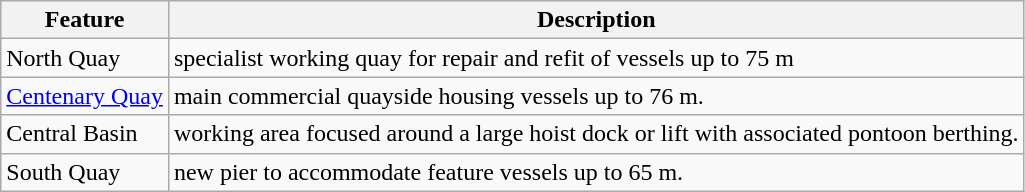<table class="wikitable">
<tr>
<th>Feature</th>
<th>Description</th>
</tr>
<tr>
<td>North Quay</td>
<td>specialist working quay for repair and refit of vessels up to 75 m</td>
</tr>
<tr>
<td><a href='#'>Centenary Quay</a></td>
<td>main commercial quayside housing vessels up to 76 m.</td>
</tr>
<tr>
<td>Central Basin</td>
<td>working area focused around a large hoist dock or lift with associated pontoon berthing.</td>
</tr>
<tr>
<td>South Quay</td>
<td>new pier to accommodate feature vessels up to 65 m.</td>
</tr>
</table>
